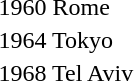<table>
<tr>
<td>1960 Rome <br></td>
<td></td>
<td></td>
<td></td>
</tr>
<tr>
<td>1964 Tokyo <br></td>
<td></td>
<td></td>
<td></td>
</tr>
<tr>
<td>1968 Tel Aviv <br></td>
<td></td>
<td></td>
<td></td>
</tr>
</table>
